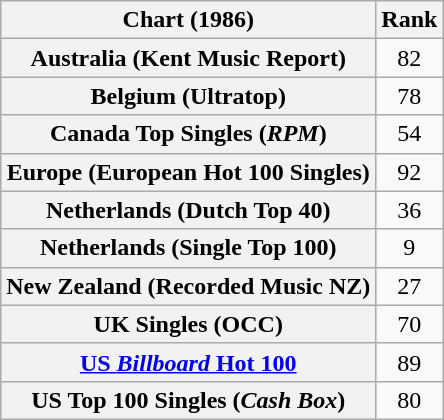<table class="wikitable plainrowheaders sortable">
<tr>
<th>Chart (1986)</th>
<th>Rank</th>
</tr>
<tr>
<th scope="row">Australia (Kent Music Report)</th>
<td align="center">82</td>
</tr>
<tr>
<th scope="row">Belgium (Ultratop)</th>
<td align="center">78</td>
</tr>
<tr>
<th scope="row">Canada Top Singles (<em>RPM</em>)</th>
<td align="center">54</td>
</tr>
<tr>
<th scope="row">Europe (European Hot 100 Singles)</th>
<td align="center">92</td>
</tr>
<tr>
<th scope="row">Netherlands (Dutch Top 40)</th>
<td align="center">36</td>
</tr>
<tr>
<th scope="row">Netherlands (Single Top 100)</th>
<td align="center">9</td>
</tr>
<tr>
<th scope="row">New Zealand (Recorded Music NZ)</th>
<td align="center">27</td>
</tr>
<tr>
<th scope="row">UK Singles (OCC)</th>
<td align="center">70</td>
</tr>
<tr>
<th scope="row"><a href='#'>US <em>Billboard</em> Hot 100</a></th>
<td style="text-align:center;">89</td>
</tr>
<tr>
<th scope="row">US Top 100 Singles (<em>Cash Box</em>)</th>
<td style="text-align:center;">80</td>
</tr>
</table>
